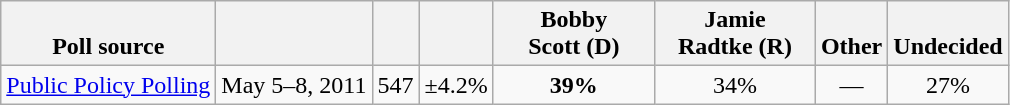<table class="wikitable" style="text-align:center">
<tr valign= bottom>
<th>Poll source</th>
<th></th>
<th></th>
<th></th>
<th style="width:100px;">Bobby<br>Scott (D)</th>
<th style="width:100px;">Jamie<br>Radtke (R)</th>
<th>Other</th>
<th>Undecided</th>
</tr>
<tr>
<td align=left><a href='#'>Public Policy Polling</a></td>
<td>May 5–8, 2011</td>
<td>547</td>
<td>±4.2%</td>
<td><strong>39%</strong></td>
<td>34%</td>
<td>—</td>
<td>27%</td>
</tr>
</table>
